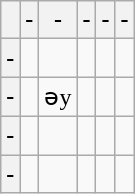<table class="wikitable">
<tr>
<th></th>
<th>-</th>
<th>-</th>
<th>-</th>
<th>-</th>
<th>-</th>
</tr>
<tr>
<th>-</th>
<td></td>
<td></td>
<td></td>
<td></td>
<td></td>
</tr>
<tr>
<th>-</th>
<td></td>
<td>əy</td>
<td></td>
<td></td>
<td></td>
</tr>
<tr>
<th>-</th>
<td></td>
<td></td>
<td></td>
<td></td>
<td></td>
</tr>
<tr>
<th>-</th>
<td></td>
<td></td>
<td></td>
<td></td>
<td></td>
</tr>
</table>
